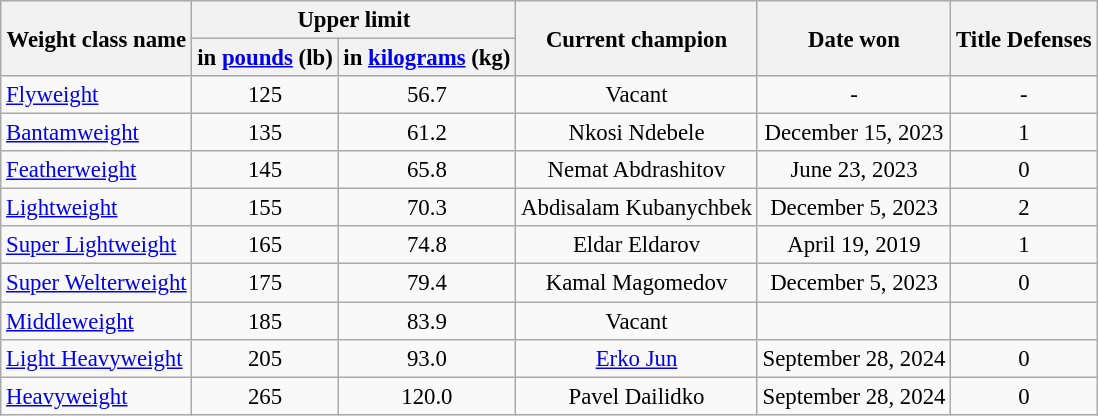<table class="wikitable" style="font-size:95%;">
<tr>
<th rowspan="2">Weight class name</th>
<th colspan="2">Upper limit</th>
<th rowspan="2">Current champion</th>
<th rowspan="2">Date won</th>
<th rowspan="2">Title Defenses</th>
</tr>
<tr>
<th>in <a href='#'>pounds</a> (lb)</th>
<th>in <a href='#'>kilograms</a> (kg)</th>
</tr>
<tr style="text-align:center;">
<td align="left"><a href='#'>Flyweight</a></td>
<td>125</td>
<td>56.7</td>
<td>Vacant</td>
<td>-</td>
<td>-</td>
</tr>
<tr style="text-align:center;">
<td align="left"><a href='#'>Bantamweight</a></td>
<td>135</td>
<td>61.2</td>
<td> Nkosi Ndebele</td>
<td>December 15, 2023</td>
<td>1</td>
</tr>
<tr style="text-align:center;">
<td align="left"><a href='#'>Featherweight</a></td>
<td>145</td>
<td>65.8</td>
<td> Nemat Abdrashitov</td>
<td>June 23, 2023</td>
<td>0</td>
</tr>
<tr style="text-align:center;">
<td align="left"><a href='#'>Lightweight</a></td>
<td>155</td>
<td>70.3</td>
<td> Abdisalam Kubanychbek</td>
<td>December 5, 2023</td>
<td>2</td>
</tr>
<tr style="text-align:center;">
<td align="left"><a href='#'>Super Lightweight</a></td>
<td>165</td>
<td>74.8</td>
<td> Eldar Eldarov</td>
<td>April 19, 2019</td>
<td>1</td>
</tr>
<tr style="text-align:center;">
<td align="left"><a href='#'>Super Welterweight</a></td>
<td>175</td>
<td>79.4</td>
<td> Kamal Magomedov</td>
<td>December 5, 2023</td>
<td>0</td>
</tr>
<tr style="text-align:center;">
<td align="left"><a href='#'>Middleweight</a></td>
<td>185</td>
<td>83.9</td>
<td>Vacant</td>
<td></td>
<td></td>
</tr>
<tr style="text-align:center;">
<td align="left"><a href='#'>Light Heavyweight</a></td>
<td>205</td>
<td>93.0</td>
<td> <a href='#'>Erko Jun</a></td>
<td>September 28, 2024</td>
<td>0</td>
</tr>
<tr style="text-align:center;">
<td align="left"><a href='#'>Heavyweight</a></td>
<td>265</td>
<td>120.0</td>
<td> Pavel Dailidko</td>
<td>September 28, 2024</td>
<td>0</td>
</tr>
</table>
